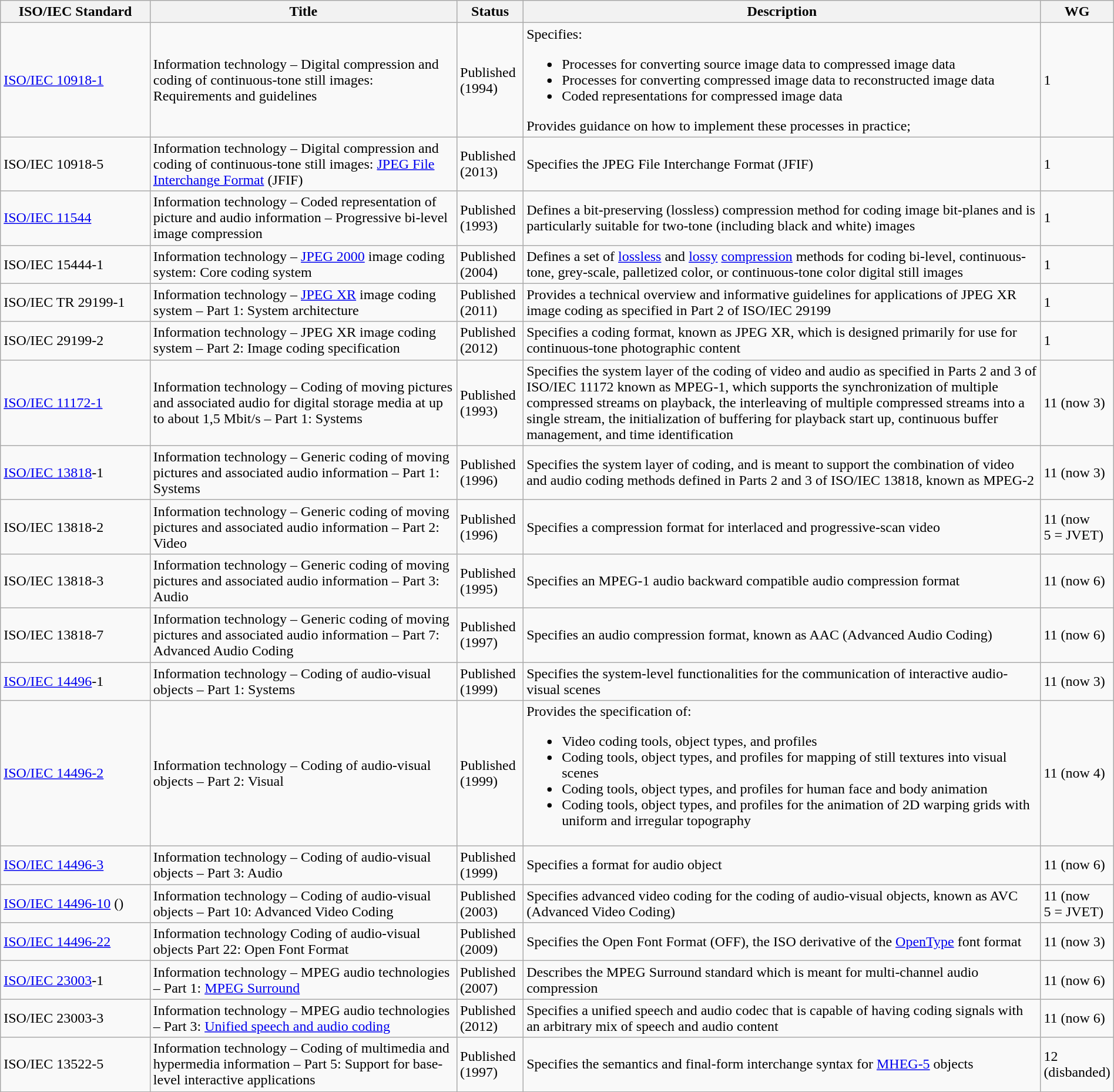<table class="wikitable sortable" width="100%">
<tr>
<th data-sort-type="number" width="14%">ISO/IEC Standard</th>
<th width="29%">Title</th>
<th width="6%">Status</th>
<th width="49%">Description</th>
<th width= "2%">WG</th>
</tr>
<tr>
<td data-sort-value="10918-01"><a href='#'>ISO/IEC 10918-1</a></td>
<td>Information technology – Digital compression and coding of continuous-tone still images: Requirements and guidelines</td>
<td>Published (1994)</td>
<td>Specifies:<br><ul><li>Processes for converting source image data to compressed image data</li><li>Processes for converting compressed image data to reconstructed image data</li><li>Coded representations for compressed image data</li></ul>Provides guidance on how to implement these processes in practice;</td>
<td>1</td>
</tr>
<tr>
<td data-sort-value="10918-05">ISO/IEC 10918-5</td>
<td>Information technology – Digital compression and coding of continuous-tone still images: <a href='#'>JPEG File Interchange Format</a> (JFIF)</td>
<td>Published (2013)</td>
<td>Specifies the JPEG File Interchange Format (JFIF)</td>
<td>1</td>
</tr>
<tr>
<td data-sort-value="11544"><a href='#'>ISO/IEC 11544</a></td>
<td>Information technology – Coded representation of picture and audio information – Progressive bi-level image compression</td>
<td>Published (1993)</td>
<td>Defines a bit-preserving (lossless) compression method for coding image bit-planes and is particularly suitable for two-tone (including black and white) images</td>
<td>1</td>
</tr>
<tr>
<td data-sort-value="15444-01">ISO/IEC 15444-1</td>
<td>Information technology – <a href='#'>JPEG 2000</a> image coding system: Core coding system</td>
<td>Published (2004)</td>
<td>Defines a set of <a href='#'>lossless</a> and <a href='#'>lossy</a> <a href='#'>compression</a> methods for coding bi-level, continuous-tone, grey-scale, palletized color, or continuous-tone color digital still images</td>
<td>1</td>
</tr>
<tr>
<td data-sort-value="29199-01">ISO/IEC TR 29199-1</td>
<td>Information technology – <a href='#'>JPEG XR</a> image coding system – Part 1: System architecture</td>
<td>Published (2011)</td>
<td>Provides a technical overview and informative guidelines for applications of JPEG XR image coding as specified in Part 2 of ISO/IEC 29199</td>
<td>1</td>
</tr>
<tr>
<td data-sort-value="29199-02">ISO/IEC 29199-2</td>
<td>Information technology – JPEG XR image coding system – Part 2: Image coding specification</td>
<td>Published (2012)</td>
<td>Specifies a coding format, known as JPEG XR, which is designed primarily for use for continuous-tone photographic content</td>
<td>1</td>
</tr>
<tr>
<td data-sort-value="11172-01"><a href='#'>ISO/IEC 11172-1</a></td>
<td>Information technology – Coding of moving pictures and associated audio for digital storage media at up to about 1,5 Mbit/s – Part 1: Systems</td>
<td>Published (1993)</td>
<td>Specifies the system layer of the coding of video and audio as specified in Parts 2 and 3 of ISO/IEC 11172 known as MPEG-1, which supports the synchronization of multiple compressed streams on playback, the interleaving of multiple compressed streams into a single stream, the initialization of buffering for playback start up, continuous buffer management, and time identification</td>
<td>11 (now 3)</td>
</tr>
<tr>
<td data-sort-value="13818-01"><a href='#'>ISO/IEC 13818</a>-1</td>
<td>Information technology – Generic coding of moving pictures and associated audio information – Part 1: Systems</td>
<td>Published (1996)</td>
<td>Specifies the system layer of coding, and is meant to support the combination of video and audio coding methods defined in Parts 2 and 3 of ISO/IEC 13818, known as MPEG-2</td>
<td>11 (now 3)</td>
</tr>
<tr>
<td data-sort-value="13818-02">ISO/IEC 13818-2</td>
<td>Information technology – Generic coding of moving pictures and associated audio information – Part 2: Video</td>
<td>Published (1996)</td>
<td>Specifies a compression format for interlaced and progressive-scan video</td>
<td>11 (now 5 = JVET)</td>
</tr>
<tr>
<td data-sort-value="13818-03">ISO/IEC 13818-3</td>
<td>Information technology – Generic coding of moving pictures and associated audio information – Part 3: Audio</td>
<td>Published (1995)</td>
<td>Specifies an MPEG-1 audio backward compatible audio compression format</td>
<td>11 (now 6)</td>
</tr>
<tr>
<td data-sort-value="13818-07">ISO/IEC 13818-7</td>
<td>Information technology – Generic coding of moving pictures and associated audio information – Part 7: Advanced Audio Coding</td>
<td>Published (1997)</td>
<td>Specifies an audio compression format, known as AAC (Advanced Audio Coding)</td>
<td>11 (now 6)</td>
</tr>
<tr>
<td data-sort-value="14496-01"><a href='#'>ISO/IEC 14496</a>-1</td>
<td>Information technology – Coding of audio-visual objects – Part 1: Systems</td>
<td>Published (1999)</td>
<td>Specifies the system-level functionalities for the communication of interactive audio-visual scenes</td>
<td>11 (now 3)</td>
</tr>
<tr>
<td data-sort-value="14496-02"><a href='#'>ISO/IEC 14496-2</a></td>
<td>Information technology – Coding of audio-visual objects – Part 2: Visual</td>
<td>Published (1999)</td>
<td>Provides the specification of:<br><ul><li>Video coding tools, object types, and profiles</li><li>Coding tools, object types, and profiles for mapping of still textures into visual scenes</li><li>Coding tools, object types, and profiles for human face and body animation</li><li>Coding tools, object types, and profiles for the animation of 2D warping grids with uniform and irregular topography</li></ul></td>
<td>11 (now 4)</td>
</tr>
<tr>
<td data-sort-value="14496-03"><a href='#'>ISO/IEC 14496-3</a></td>
<td>Information technology – Coding of audio-visual objects – Part 3: Audio</td>
<td>Published (1999)</td>
<td>Specifies a format for audio object</td>
<td>11 (now 6)</td>
</tr>
<tr>
<td data-sort-value="14496-10"><a href='#'>ISO/IEC 14496-10</a> ()</td>
<td>Information technology – Coding of audio-visual objects – Part 10: Advanced Video Coding</td>
<td>Published (2003)</td>
<td>Specifies advanced video coding for the coding of audio-visual objects, known as AVC (Advanced Video Coding)</td>
<td>11 (now 5 = JVET)</td>
</tr>
<tr>
<td data-sort-value="14496-22"><a href='#'>ISO/IEC 14496-22</a></td>
<td>Information technology Coding of audio-visual objects Part 22: Open Font Format</td>
<td>Published (2009)</td>
<td>Specifies the Open Font Format (OFF), the ISO derivative of the <a href='#'>OpenType</a> font format</td>
<td>11 (now 3)</td>
</tr>
<tr>
<td data-sort-value="23003-01"><a href='#'>ISO/IEC 23003</a>-1</td>
<td>Information technology – MPEG audio technologies – Part 1: <a href='#'>MPEG Surround</a></td>
<td>Published (2007)</td>
<td>Describes the MPEG Surround standard which is meant for multi-channel audio compression</td>
<td>11 (now 6)</td>
</tr>
<tr>
<td data-sort-value="23003-03">ISO/IEC 23003-3</td>
<td>Information technology – MPEG audio technologies – Part 3: <a href='#'>Unified speech and audio coding</a></td>
<td>Published (2012)</td>
<td>Specifies a unified speech and audio codec that is capable of having coding signals with an arbitrary mix of speech and audio content</td>
<td>11 (now 6)</td>
</tr>
<tr>
<td data-sort-value="13522-05">ISO/IEC 13522-5</td>
<td>Information technology – Coding of multimedia and hypermedia information – Part 5: Support for base-level interactive applications</td>
<td>Published (1997)</td>
<td>Specifies the semantics and final-form interchange syntax for <a href='#'>MHEG-5</a> objects</td>
<td>12 (disbanded)</td>
</tr>
<tr>
</tr>
</table>
